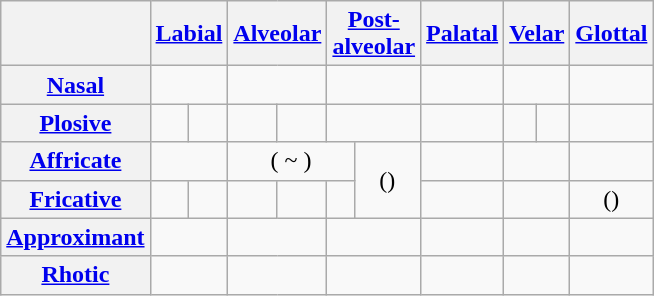<table class="wikitable" style="text-align:center">
<tr>
<th></th>
<th colspan="2"><a href='#'>Labial</a></th>
<th colspan="2"><a href='#'>Alveolar</a></th>
<th colspan="2"><a href='#'>Post-<br>alveolar</a></th>
<th><a href='#'>Palatal</a></th>
<th colspan="2"><a href='#'>Velar</a></th>
<th><a href='#'>Glottal</a></th>
</tr>
<tr>
<th><a href='#'>Nasal</a></th>
<td colspan="2"></td>
<td colspan="2"></td>
<td colspan="2"></td>
<td></td>
<td colspan="2"></td>
<td></td>
</tr>
<tr>
<th><a href='#'>Plosive</a></th>
<td></td>
<td></td>
<td></td>
<td></td>
<td colspan="2"></td>
<td></td>
<td></td>
<td></td>
<td></td>
</tr>
<tr>
<th><a href='#'>Affricate</a></th>
<td colspan="2"></td>
<td colspan="3">( ~ )</td>
<td rowspan=2>()</td>
<td></td>
<td colspan="2"></td>
<td></td>
</tr>
<tr>
<th><a href='#'>Fricative</a></th>
<td></td>
<td></td>
<td></td>
<td></td>
<td></td>
<td></td>
<td colspan="2"></td>
<td>()</td>
</tr>
<tr>
<th><a href='#'>Approximant</a></th>
<td colspan="2"></td>
<td colspan="2"></td>
<td colspan="2"></td>
<td></td>
<td colspan="2"></td>
<td></td>
</tr>
<tr>
<th><a href='#'>Rhotic</a></th>
<td colspan="2"></td>
<td colspan="2"></td>
<td colspan="2"></td>
<td></td>
<td colspan="2"></td>
<td></td>
</tr>
</table>
